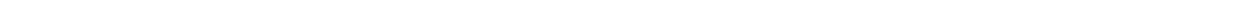<table style="width:88%; text-align:center;">
<tr style="color:white;">
<td style="background:"><strong>4</strong></td>
<td style="background:"><strong>20</strong></td>
<td style="background:"><strong>8</strong></td>
</tr>
</table>
